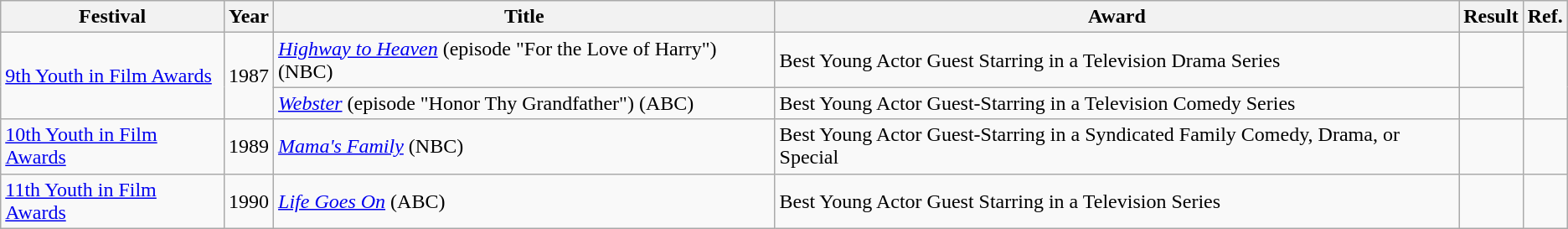<table class="wikitable">
<tr>
<th>Festival</th>
<th>Year</th>
<th>Title</th>
<th>Award</th>
<th>Result</th>
<th>Ref.</th>
</tr>
<tr>
<td rowspan="2"><a href='#'>9th Youth in Film Awards</a></td>
<td rowspan="2">1987</td>
<td><em><a href='#'>Highway to Heaven</a></em> (episode "For the Love of Harry") (NBC)</td>
<td>Best Young Actor Guest Starring in a Television Drama Series</td>
<td></td>
<td rowspan="2"></td>
</tr>
<tr>
<td><em><a href='#'>Webster</a></em> (episode "Honor Thy Grandfather") (ABC)</td>
<td>Best Young Actor Guest-Starring in a Television Comedy Series</td>
<td></td>
</tr>
<tr>
<td><a href='#'>10th Youth in Film Awards</a></td>
<td>1989</td>
<td><em><a href='#'>Mama's Family</a></em> (NBC)</td>
<td>Best Young Actor Guest-Starring in a Syndicated Family Comedy, Drama, or Special</td>
<td></td>
<td></td>
</tr>
<tr>
<td><a href='#'>11th Youth in Film Awards</a></td>
<td>1990</td>
<td><em><a href='#'>Life Goes On</a></em> (ABC)</td>
<td>Best Young Actor Guest Starring in a Television Series</td>
<td></td>
<td></td>
</tr>
</table>
